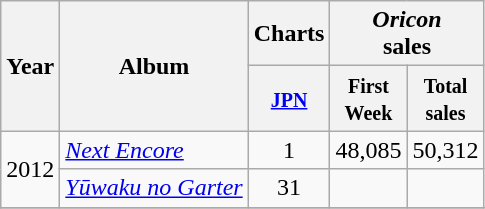<table class="wikitable" style=text-align:center;>
<tr>
<th rowspan="2">Year</th>
<th rowspan="2">Album</th>
<th colspan="1">Charts</th>
<th colspan="2"><em>Oricon</em><br>sales<br></th>
</tr>
<tr>
<th align="center" width="30"><small><a href='#'>JPN</a></small><br></th>
<th align="center" width="30"><small>First Week</small></th>
<th align="center" width="30"><small>Total sales</small></th>
</tr>
<tr>
<td rowspan="2">2012</td>
<td align="left"><em><a href='#'>Next Encore</a></em></td>
<td align="center">1</td>
<td align="right">48,085</td>
<td align="right">50,312</td>
</tr>
<tr>
<td align="left"><em><a href='#'>Yūwaku no Garter</a></em></td>
<td align="center">31</td>
<td align="right"></td>
<td align="right"></td>
</tr>
<tr>
</tr>
</table>
